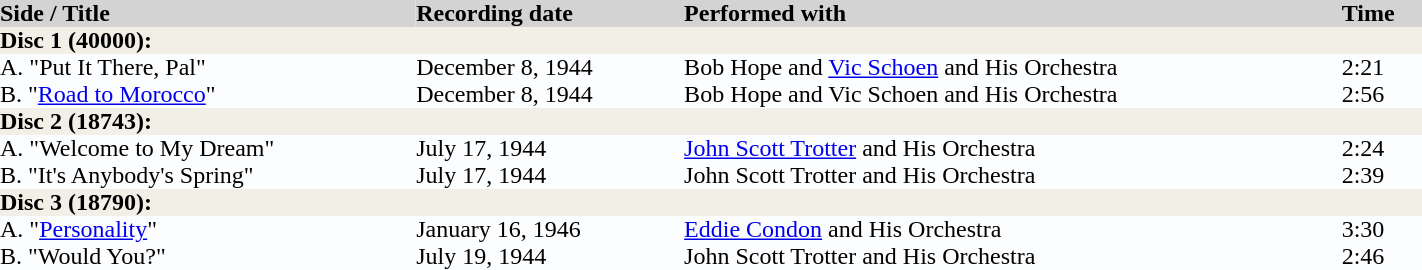<table border="0" cellpadding="0" cellspacing="0" style="width: 75%; margin: 1em 1em 1em 0; background: #FCFDFF; border-collapse: collapse;">
<tr bgcolor=#D3D3D4>
<td><strong>Side / Title</strong></td>
<td><strong>Recording date</strong></td>
<td><strong>Performed with</strong></td>
<td><strong>Time</strong></td>
</tr>
<tr bgcolor=#F2F0E6>
<td colspan=4><strong>Disc 1 (40000):</strong></td>
</tr>
<tr>
<td>A. "Put It There, Pal"</td>
<td>December 8, 1944</td>
<td>Bob Hope and <a href='#'>Vic Schoen</a> and His Orchestra</td>
<td>2:21</td>
</tr>
<tr>
<td>B. "<a href='#'>Road to Morocco</a>"</td>
<td>December 8, 1944</td>
<td>Bob Hope and Vic Schoen and His Orchestra</td>
<td>2:56</td>
</tr>
<tr bgcolor=#F2F0E6>
<td colspan=4><strong>Disc 2 (18743):</strong></td>
</tr>
<tr>
<td>A. "Welcome to My Dream"</td>
<td>July 17, 1944</td>
<td><a href='#'>John Scott Trotter</a> and His Orchestra</td>
<td>2:24</td>
</tr>
<tr>
<td>B. "It's Anybody's Spring"</td>
<td>July 17, 1944</td>
<td>John Scott Trotter and His Orchestra</td>
<td>2:39</td>
</tr>
<tr bgcolor=#F2F0E6>
<td colspan=4><strong>Disc 3 (18790):</strong></td>
</tr>
<tr>
<td>A. "<a href='#'>Personality</a>"</td>
<td>January 16, 1946</td>
<td><a href='#'>Eddie Condon</a> and His Orchestra</td>
<td>3:30</td>
</tr>
<tr>
<td>B. "Would You?"</td>
<td>July 19, 1944</td>
<td>John Scott Trotter and His Orchestra</td>
<td>2:46</td>
</tr>
</table>
